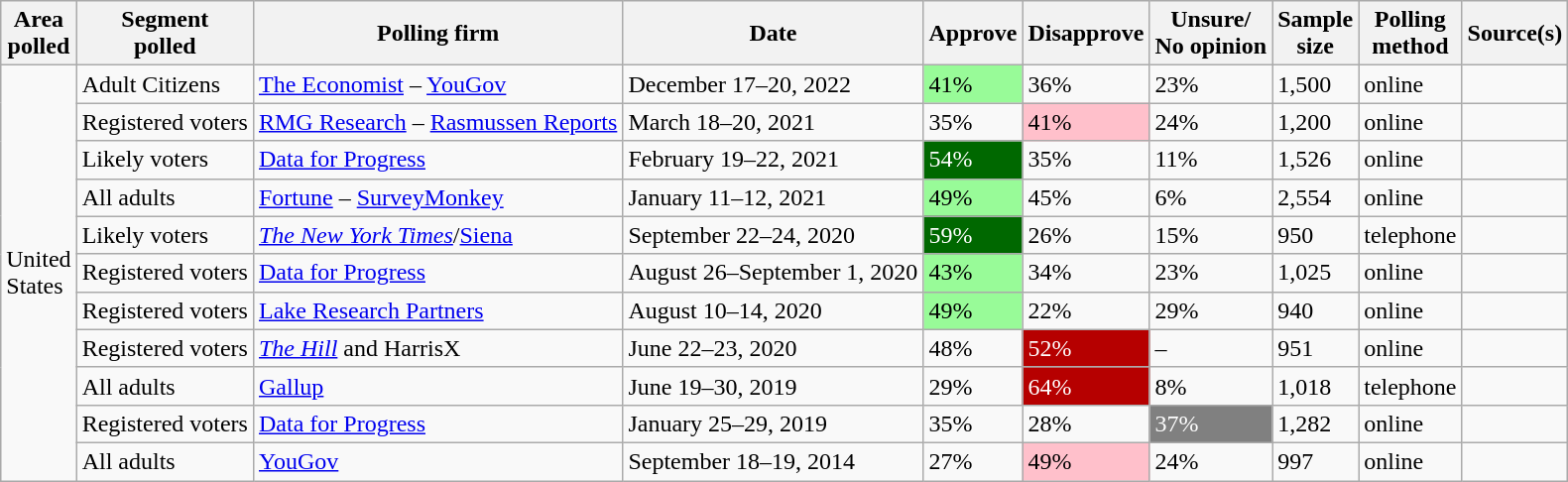<table class="wikitable sortable">
<tr>
<th>Area<br>polled</th>
<th>Segment<br>polled</th>
<th>Polling firm</th>
<th>Date</th>
<th>Approve</th>
<th>Disapprove</th>
<th>Unsure/<br>No opinion</th>
<th>Sample<br>size</th>
<th>Polling<br>method</th>
<th class=unsortable>Source(s)</th>
</tr>
<tr>
<td rowspan="11">United<br>States</td>
<td rowspan="1">Adult Citizens</td>
<td><a href='#'>The Economist</a> – <a href='#'>YouGov</a></td>
<td>December 17–20, 2022</td>
<td style="background: PaleGreen; color: black">41%</td>
<td>36%</td>
<td>23%</td>
<td>1,500</td>
<td>online</td>
<td></td>
</tr>
<tr>
<td rowspan="1">Registered voters</td>
<td><a href='#'>RMG Research</a> – <a href='#'>Rasmussen Reports</a></td>
<td>March 18–20, 2021</td>
<td>35%</td>
<td style="background: pink; color: black">41%</td>
<td>24%</td>
<td>1,200</td>
<td>online</td>
<td></td>
</tr>
<tr>
<td rowspan="1">Likely voters</td>
<td><a href='#'>Data for Progress</a></td>
<td>February 19–22, 2021</td>
<td style="background: #006800; color: white">54%</td>
<td>35%</td>
<td>11%</td>
<td>1,526</td>
<td>online</td>
<td></td>
</tr>
<tr>
<td rowspan="1">All adults</td>
<td><a href='#'>Fortune</a> – <a href='#'>SurveyMonkey</a></td>
<td>January 11–12, 2021</td>
<td style="background: PaleGreen; color: black">49%</td>
<td>45%</td>
<td>6%</td>
<td>2,554</td>
<td>online</td>
<td></td>
</tr>
<tr>
<td>Likely voters</td>
<td><em><a href='#'>The New York Times</a></em>/<a href='#'>Siena</a></td>
<td>September 22–24, 2020</td>
<td style="background: #006800; color: white">59%</td>
<td>26%</td>
<td>15%</td>
<td>950</td>
<td>telephone</td>
<td></td>
</tr>
<tr>
<td>Registered voters</td>
<td><a href='#'>Data for Progress</a></td>
<td>August 26–September 1, 2020</td>
<td style="background: PaleGreen; color: black">43%</td>
<td>34%</td>
<td>23%</td>
<td>1,025</td>
<td>online</td>
<td></td>
</tr>
<tr>
<td>Registered voters</td>
<td><a href='#'>Lake Research Partners</a></td>
<td>August 10–14, 2020</td>
<td style="background: PaleGreen; color: black">49%</td>
<td>22%</td>
<td>29%</td>
<td>940</td>
<td>online</td>
<td></td>
</tr>
<tr>
<td rowspan="1">Registered voters</td>
<td rowspan="1"><em><a href='#'>The Hill</a></em> and HarrisX</td>
<td>June 22–23, 2020</td>
<td>48%</td>
<td rowspan="1" style="background:#B60000; color: white">52%</td>
<td>–</td>
<td>951</td>
<td>online</td>
<td></td>
</tr>
<tr>
<td rowspan="1">All adults</td>
<td><a href='#'>Gallup</a></td>
<td>June 19–30, 2019</td>
<td>29%</td>
<td rowspan="1" style="background:#B60000; color: white">64%</td>
<td>8%</td>
<td>1,018</td>
<td>telephone</td>
<td></td>
</tr>
<tr>
<td rowspan="1">Registered voters</td>
<td><a href='#'>Data for Progress</a></td>
<td>January 25–29, 2019</td>
<td>35%</td>
<td>28%</td>
<td style="background: Grey; color: white">37%</td>
<td>1,282</td>
<td>online</td>
<td></td>
</tr>
<tr>
<td rowspan="1">All adults</td>
<td><a href='#'>YouGov</a></td>
<td>September 18–19, 2014</td>
<td>27%</td>
<td style="background: pink; color: black">49%</td>
<td>24%</td>
<td>997</td>
<td>online</td>
<td></td>
</tr>
</table>
